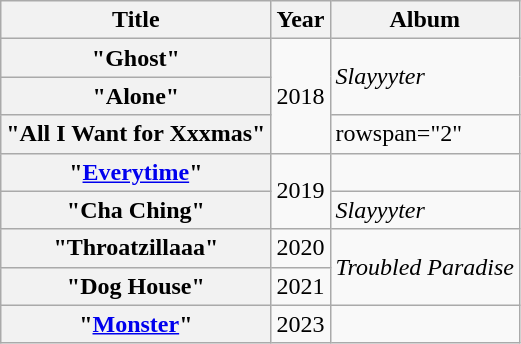<table class="wikitable plainrowheaders" align="center">
<tr>
<th scope="col">Title</th>
<th scope="col">Year</th>
<th scope="col">Album</th>
</tr>
<tr>
<th scope="row">"Ghost"</th>
<td rowspan="3">2018</td>
<td rowspan="2"><em>Slayyyter</em></td>
</tr>
<tr>
<th scope="row">"Alone"</th>
</tr>
<tr>
<th scope="row">"All I Want for Xxxmas"<br></th>
<td>rowspan="2"</td>
</tr>
<tr>
<th scope="row">"<a href='#'>Everytime</a>"</th>
<td rowspan="2">2019</td>
</tr>
<tr>
<th scope="row">"Cha Ching"</th>
<td><em>Slayyyter</em></td>
</tr>
<tr>
<th scope="row">"Throatzillaaa"</th>
<td>2020</td>
<td rowspan="2"><em>Troubled Paradise</em></td>
</tr>
<tr>
<th scope="row">"Dog House"</th>
<td>2021</td>
</tr>
<tr>
<th scope="row">"<a href='#'>Monster</a>"<br></th>
<td rowspan="2">2023</td>
<td></td>
</tr>
</table>
